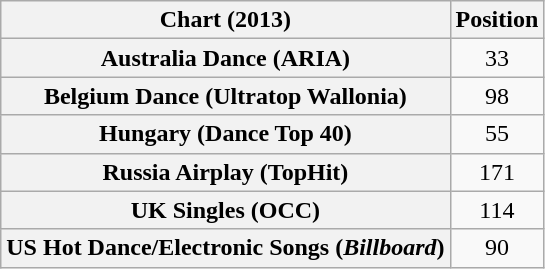<table class="wikitable sortable plainrowheaders" style="text-align:center">
<tr>
<th scope="col">Chart (2013)</th>
<th scope="col">Position</th>
</tr>
<tr>
<th scope="row">Australia Dance (ARIA)</th>
<td>33</td>
</tr>
<tr>
<th scope="row">Belgium Dance (Ultratop Wallonia)</th>
<td>98</td>
</tr>
<tr>
<th scope="row">Hungary (Dance Top 40)</th>
<td>55</td>
</tr>
<tr>
<th scope="row">Russia Airplay (TopHit)</th>
<td>171</td>
</tr>
<tr>
<th scope="row">UK Singles (OCC)</th>
<td>114</td>
</tr>
<tr>
<th scope="row">US Hot Dance/Electronic Songs (<em>Billboard</em>)</th>
<td>90</td>
</tr>
</table>
